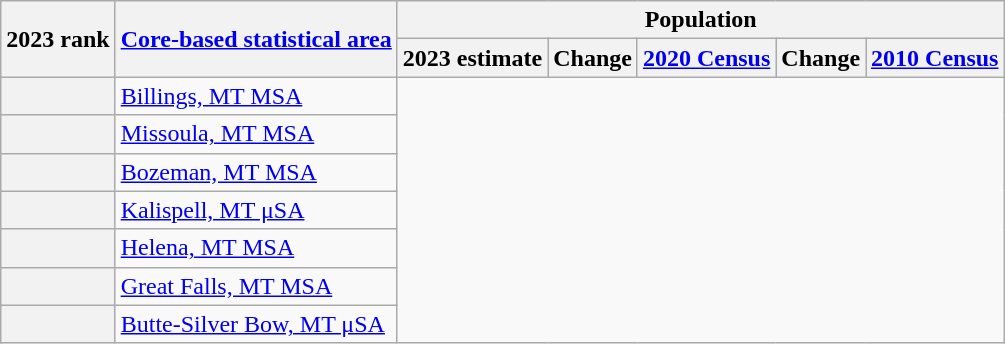<table class="wikitable sortable">
<tr>
<th scope=col rowspan=2>2023 rank</th>
<th scope=col rowspan=2><a href='#'>Core-based statistical area</a></th>
<th colspan=5>Population</th>
</tr>
<tr>
<th scope=col>2023 estimate</th>
<th scope=col>Change</th>
<th scope=col><a href='#'>2020 Census</a></th>
<th scope=col>Change</th>
<th scope=col><a href='#'>2010 Census</a></th>
</tr>
<tr>
<th scope=row></th>
<td><a href='#'>Billings, MT MSA</a><br></td>
</tr>
<tr>
<th scope=row></th>
<td><a href='#'>Missoula, MT MSA</a><br></td>
</tr>
<tr>
<th scope=row></th>
<td><a href='#'>Bozeman, MT MSA</a><br></td>
</tr>
<tr>
<th scope=row></th>
<td><a href='#'>Kalispell, MT μSA</a><br></td>
</tr>
<tr>
<th scope=row></th>
<td><a href='#'>Helena, MT MSA</a><br></td>
</tr>
<tr>
<th scope=row></th>
<td><a href='#'>Great Falls, MT MSA</a><br></td>
</tr>
<tr>
<th scope=row></th>
<td><a href='#'>Butte-Silver Bow, MT μSA</a><br></td>
</tr>
</table>
